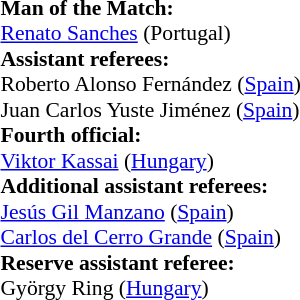<table style="width:100%; font-size:90%;">
<tr>
<td><br><strong>Man of the Match:</strong>
<br><a href='#'>Renato Sanches</a> (Portugal)<br><strong>Assistant referees:</strong>
<br>Roberto Alonso Fernández (<a href='#'>Spain</a>)
<br>Juan Carlos Yuste Jiménez (<a href='#'>Spain</a>)
<br><strong>Fourth official:</strong>
<br><a href='#'>Viktor Kassai</a> (<a href='#'>Hungary</a>)
<br><strong>Additional assistant referees:</strong>
<br><a href='#'>Jesús Gil Manzano</a> (<a href='#'>Spain</a>)
<br><a href='#'>Carlos del Cerro Grande</a> (<a href='#'>Spain</a>)
<br><strong>Reserve assistant referee:</strong>
<br>György Ring (<a href='#'>Hungary</a>)</td>
</tr>
</table>
